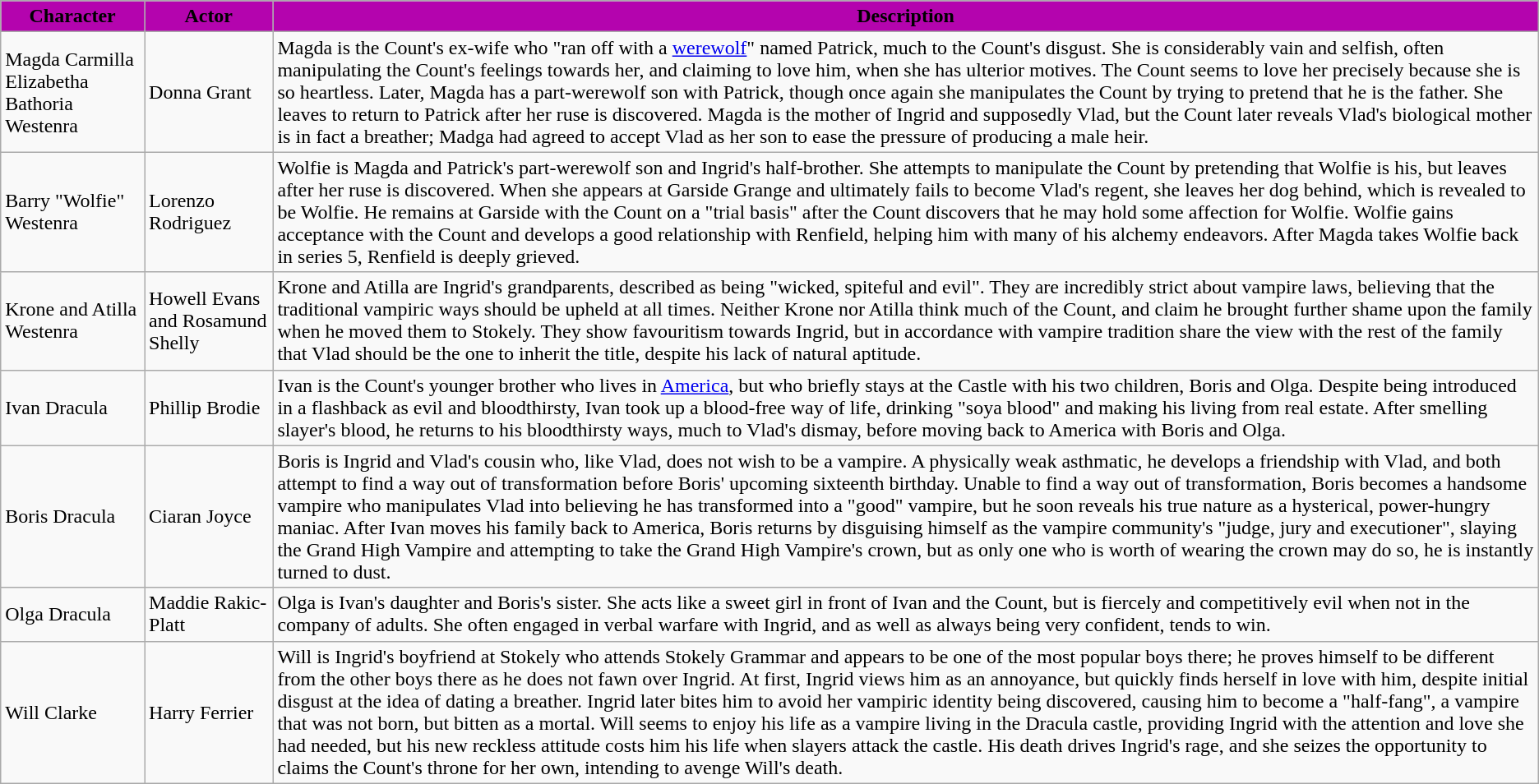<table class="wikitable">
<tr>
<th style="background:#B404AE;">Character</th>
<th style="background:#B404AE;">Actor</th>
<th style="background:#B404AE;">Description</th>
</tr>
<tr>
<td>Magda Carmilla Elizabetha Bathoria Westenra</td>
<td>Donna Grant</td>
<td>Magda is the Count's ex-wife who "ran off with a <a href='#'>werewolf</a>" named Patrick, much to the Count's disgust. She is considerably vain and selfish, often manipulating the Count's feelings towards her, and claiming to love him, when she has ulterior motives. The Count seems to love her precisely because she is so heartless. Later, Magda has a part-werewolf son with Patrick, though once again she manipulates the Count by trying to pretend that he is the father. She leaves to return to Patrick after her ruse is discovered. Magda is the mother of Ingrid and supposedly Vlad, but the Count later reveals Vlad's biological mother is in fact a breather; Madga had agreed to accept Vlad as her son to ease the pressure of producing a male heir.</td>
</tr>
<tr>
<td>Barry "Wolfie" Westenra</td>
<td>Lorenzo Rodriguez</td>
<td>Wolfie is Magda and Patrick's part-werewolf son and Ingrid's half-brother. She attempts to manipulate the Count by pretending that Wolfie is his, but leaves after her ruse is discovered. When she appears at Garside Grange and ultimately fails to become Vlad's regent, she leaves her dog behind, which is revealed to be Wolfie. He remains at Garside with the Count on a "trial basis" after the Count discovers that he may hold some affection for Wolfie. Wolfie gains acceptance with the Count and develops a good relationship with Renfield, helping him with many of his alchemy endeavors. After Magda takes Wolfie back in series 5, Renfield is deeply grieved.</td>
</tr>
<tr>
<td>Krone and Atilla Westenra</td>
<td>Howell Evans and Rosamund Shelly</td>
<td>Krone and Atilla are Ingrid's grandparents, described as being "wicked, spiteful and evil". They are incredibly strict about vampire laws, believing that the traditional vampiric ways should be upheld at all times. Neither Krone nor Atilla think much of the Count, and claim he brought further shame upon the family when he moved them to Stokely. They show favouritism towards Ingrid, but in accordance with vampire tradition share the view with the rest of the family that Vlad should be the one to inherit the title, despite his lack of natural aptitude.</td>
</tr>
<tr>
<td>Ivan Dracula</td>
<td>Phillip Brodie</td>
<td>Ivan is the Count's younger brother who lives in <a href='#'>America</a>, but who briefly stays at the Castle with his two children, Boris and Olga. Despite being introduced in a flashback as evil and bloodthirsty, Ivan took up a blood-free way of life, drinking "soya blood" and making his living from real estate. After smelling slayer's blood, he returns to his bloodthirsty ways, much to Vlad's dismay, before moving back to America with Boris and Olga.</td>
</tr>
<tr>
<td>Boris Dracula</td>
<td>Ciaran Joyce</td>
<td>Boris is Ingrid and Vlad's cousin who, like Vlad, does not wish to be a vampire. A physically weak asthmatic, he develops a friendship with Vlad, and both attempt to find a way out of transformation before Boris' upcoming sixteenth birthday. Unable to find a way out of transformation, Boris becomes a handsome vampire who manipulates Vlad into believing he has transformed into a "good" vampire, but he soon reveals his true nature as a hysterical, power-hungry maniac. After Ivan moves his family back to America, Boris returns by disguising himself as the vampire community's "judge, jury and executioner", slaying the Grand High Vampire and attempting to take the Grand High Vampire's crown, but as only one who is worth of wearing the crown may do so, he is instantly turned to dust.</td>
</tr>
<tr>
<td>Olga Dracula</td>
<td>Maddie Rakic-Platt</td>
<td>Olga is Ivan's daughter and Boris's sister. She acts like a sweet girl in front of Ivan and the Count, but is fiercely and competitively evil when not in the company of adults. She often engaged in verbal warfare with Ingrid, and as well as always being very confident, tends to win.</td>
</tr>
<tr>
<td>Will Clarke</td>
<td>Harry Ferrier</td>
<td>Will is Ingrid's boyfriend at Stokely who attends Stokely Grammar and appears to be one of the most popular boys there; he proves himself to be different from the other boys there as he does not fawn over Ingrid. At first, Ingrid views him as an annoyance, but quickly finds herself in love with him, despite initial disgust at the idea of dating a breather. Ingrid later bites him to avoid her vampiric identity being discovered, causing him to become a "half-fang", a vampire that was not born, but bitten as a mortal. Will seems to enjoy his life as a vampire living in the Dracula castle, providing Ingrid with the attention and love she had needed, but his new reckless attitude costs him his life when slayers attack the castle. His death drives Ingrid's rage, and she seizes the opportunity to claims the Count's throne for her own, intending to avenge Will's death.</td>
</tr>
</table>
